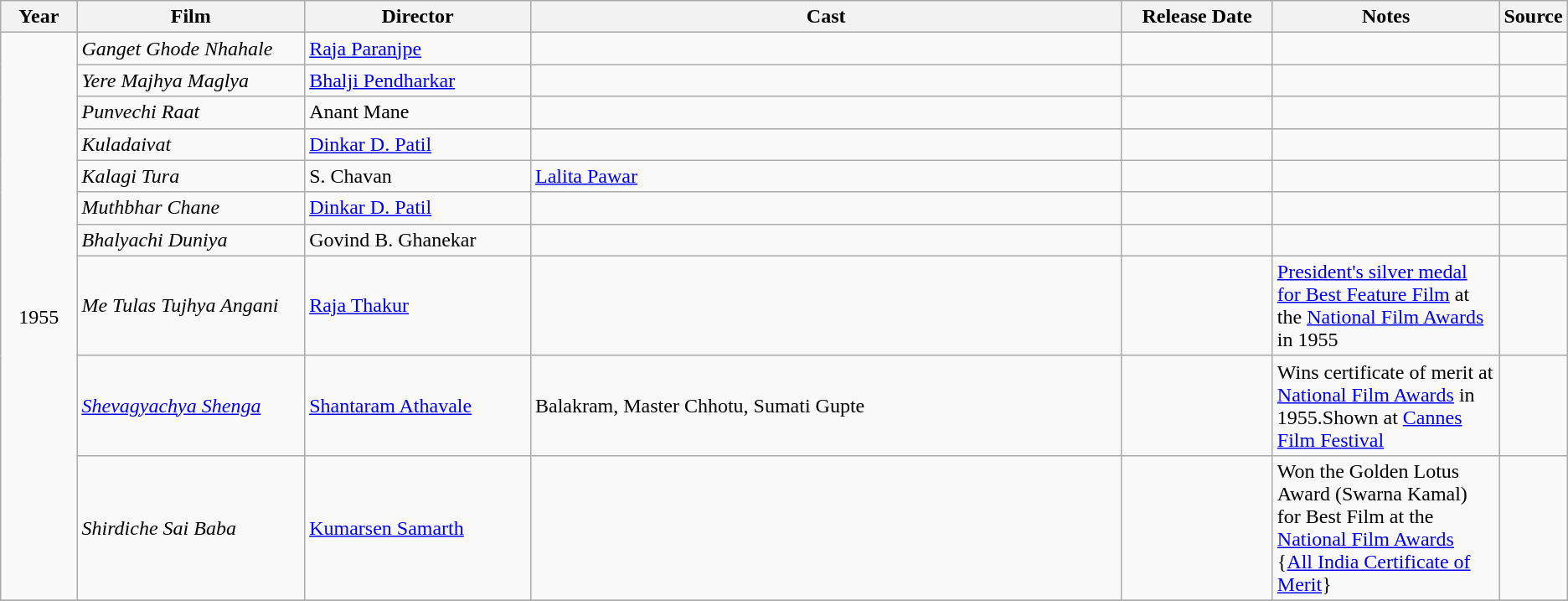<table class ="wikitable sortable collapsible">
<tr>
<th style="width: 05%;">Year</th>
<th style="width: 15%;">Film</th>
<th style="width: 15%;">Director</th>
<th style="width: 40%;" class="unsortable">Cast</th>
<th style="width: 10%;">Release Date</th>
<th style="width: 15%;" class="unsortable">Notes</th>
<th style="width: 15%;" class="unsortable">Source</th>
</tr>
<tr>
<td rowspan=10 align="center">1955</td>
<td><em>Ganget Ghode Nhahale</em></td>
<td><a href='#'>Raja Paranjpe</a></td>
<td></td>
<td></td>
<td></td>
<td></td>
</tr>
<tr>
<td><em>Yere Majhya Maglya</em></td>
<td><a href='#'>Bhalji Pendharkar</a></td>
<td></td>
<td></td>
<td></td>
<td></td>
</tr>
<tr>
<td><em>Punvechi Raat</em></td>
<td>Anant Mane</td>
<td></td>
<td></td>
<td></td>
<td></td>
</tr>
<tr>
<td><em>Kuladaivat </em></td>
<td><a href='#'>Dinkar D. Patil</a></td>
<td></td>
<td></td>
<td></td>
<td></td>
</tr>
<tr>
<td><em>Kalagi Tura</em></td>
<td>S. Chavan</td>
<td><a href='#'>Lalita Pawar</a></td>
<td></td>
<td></td>
<td></td>
</tr>
<tr>
<td><em>Muthbhar Chane</em></td>
<td><a href='#'>Dinkar D. Patil</a></td>
<td></td>
<td></td>
<td></td>
<td></td>
</tr>
<tr>
<td><em>Bhalyachi Duniya</em></td>
<td>Govind B. Ghanekar</td>
<td></td>
<td></td>
<td></td>
<td></td>
</tr>
<tr>
<td><em>Me Tulas Tujhya Angani</em></td>
<td><a href='#'>Raja Thakur</a></td>
<td></td>
<td></td>
<td><a href='#'>President's silver medal for Best Feature Film</a> at the <a href='#'>National Film Awards</a> in 1955</td>
<td></td>
</tr>
<tr>
<td><em><a href='#'>Shevagyachya Shenga</a></em></td>
<td><a href='#'>Shantaram Athavale</a></td>
<td>Balakram, Master Chhotu, Sumati Gupte</td>
<td></td>
<td>Wins certificate of merit at <a href='#'>National Film Awards</a> in 1955.Shown at <a href='#'>Cannes Film Festival</a></td>
<td></td>
</tr>
<tr>
<td><em>Shirdiche Sai Baba</em></td>
<td><a href='#'>Kumarsen Samarth</a></td>
<td></td>
<td></td>
<td>Won the Golden Lotus Award (Swarna Kamal) for Best Film at the <a href='#'>National Film Awards</a><br>{<a href='#'>All India Certificate of Merit</a>}</td>
<td></td>
</tr>
<tr>
</tr>
</table>
